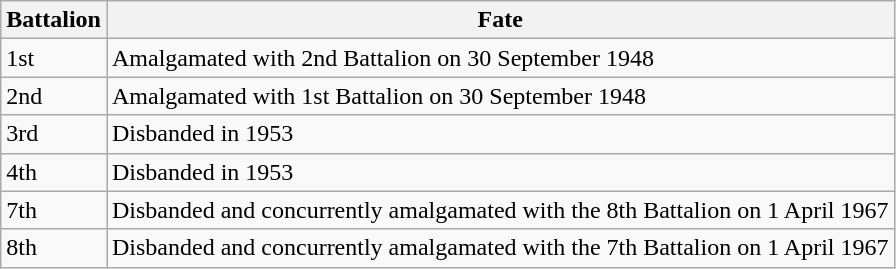<table class="wikitable">
<tr>
<th>Battalion</th>
<th>Fate</th>
</tr>
<tr>
<td>1st</td>
<td>Amalgamated with 2nd Battalion on 30 September 1948</td>
</tr>
<tr>
<td>2nd</td>
<td>Amalgamated with 1st Battalion on 30 September 1948</td>
</tr>
<tr>
<td>3rd</td>
<td>Disbanded in 1953</td>
</tr>
<tr>
<td>4th</td>
<td>Disbanded in 1953</td>
</tr>
<tr>
<td>7th</td>
<td>Disbanded and concurrently amalgamated with the 8th Battalion on 1 April 1967</td>
</tr>
<tr>
<td>8th</td>
<td>Disbanded and concurrently amalgamated with the 7th Battalion on 1 April 1967</td>
</tr>
</table>
